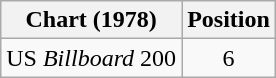<table class="wikitable">
<tr>
<th>Chart (1978)</th>
<th>Position</th>
</tr>
<tr>
<td>US <em>Billboard</em> 200</td>
<td align="center">6</td>
</tr>
</table>
